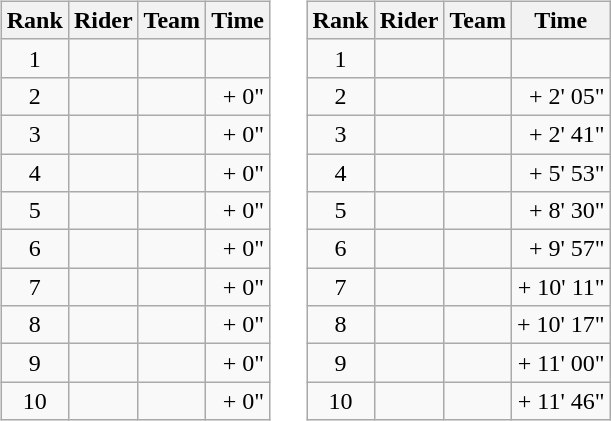<table>
<tr>
<td><br><table class="wikitable">
<tr>
<th scope="col">Rank</th>
<th scope="col">Rider</th>
<th scope="col">Team</th>
<th scope="col">Time</th>
</tr>
<tr>
<td style="text-align:center;">1</td>
<td></td>
<td></td>
<td style="text-align:right;"></td>
</tr>
<tr>
<td style="text-align:center;">2</td>
<td></td>
<td></td>
<td style="text-align:right;">+ 0"</td>
</tr>
<tr>
<td style="text-align:center;">3</td>
<td> </td>
<td></td>
<td style="text-align:right;">+ 0"</td>
</tr>
<tr>
<td style="text-align:center;">4</td>
<td></td>
<td></td>
<td style="text-align:right;">+ 0"</td>
</tr>
<tr>
<td style="text-align:center;">5</td>
<td></td>
<td></td>
<td style="text-align:right;">+ 0"</td>
</tr>
<tr>
<td style="text-align:center;">6</td>
<td></td>
<td></td>
<td style="text-align:right;">+ 0"</td>
</tr>
<tr>
<td style="text-align:center;">7</td>
<td></td>
<td></td>
<td style="text-align:right;">+ 0"</td>
</tr>
<tr>
<td style="text-align:center;">8</td>
<td></td>
<td></td>
<td style="text-align:right;">+ 0"</td>
</tr>
<tr>
<td style="text-align:center;">9</td>
<td></td>
<td></td>
<td style="text-align:right;">+ 0"</td>
</tr>
<tr>
<td style="text-align:center;">10</td>
<td></td>
<td></td>
<td style="text-align:right;">+ 0"</td>
</tr>
</table>
</td>
<td></td>
<td><br><table class="wikitable">
<tr>
<th scope="col">Rank</th>
<th scope="col">Rider</th>
<th scope="col">Team</th>
<th scope="col">Time</th>
</tr>
<tr>
<td style="text-align:center;">1</td>
<td> </td>
<td></td>
<td style="text-align:right;"></td>
</tr>
<tr>
<td style="text-align:center;">2</td>
<td></td>
<td></td>
<td style="text-align:right;">+ 2' 05"</td>
</tr>
<tr>
<td style="text-align:center;">3</td>
<td></td>
<td></td>
<td style="text-align:right;">+ 2' 41"</td>
</tr>
<tr>
<td style="text-align:center;">4</td>
<td></td>
<td></td>
<td style="text-align:right;">+ 5' 53"</td>
</tr>
<tr>
<td style="text-align:center;">5</td>
<td> </td>
<td></td>
<td style="text-align:right;">+ 8' 30"</td>
</tr>
<tr>
<td style="text-align:center;">6</td>
<td></td>
<td></td>
<td style="text-align:right;">+ 9' 57"</td>
</tr>
<tr>
<td style="text-align:center;">7</td>
<td> </td>
<td></td>
<td style="text-align:right;">+ 10' 11"</td>
</tr>
<tr>
<td style="text-align:center;">8</td>
<td></td>
<td></td>
<td style="text-align:right;">+ 10' 17"</td>
</tr>
<tr>
<td style="text-align:center;">9</td>
<td></td>
<td></td>
<td style="text-align:right;">+ 11' 00"</td>
</tr>
<tr>
<td style="text-align:center;">10</td>
<td></td>
<td></td>
<td style="text-align:right;">+ 11' 46"</td>
</tr>
</table>
</td>
</tr>
</table>
